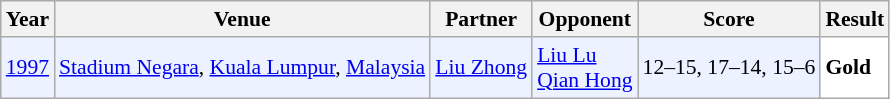<table class="sortable wikitable" style="font-size: 90%;">
<tr>
<th>Year</th>
<th>Venue</th>
<th>Partner</th>
<th>Opponent</th>
<th>Score</th>
<th>Result</th>
</tr>
<tr style="background:#ECF2FF">
<td align="center"><a href='#'>1997</a></td>
<td align="left"><a href='#'>Stadium Negara</a>, <a href='#'>Kuala Lumpur</a>, <a href='#'>Malaysia</a></td>
<td align="left"> <a href='#'>Liu Zhong</a></td>
<td align="left"> <a href='#'>Liu Lu</a> <br>  <a href='#'>Qian Hong</a></td>
<td align="left">12–15, 17–14, 15–6</td>
<td style="text-align:left; background: white"> <strong>Gold</strong></td>
</tr>
</table>
